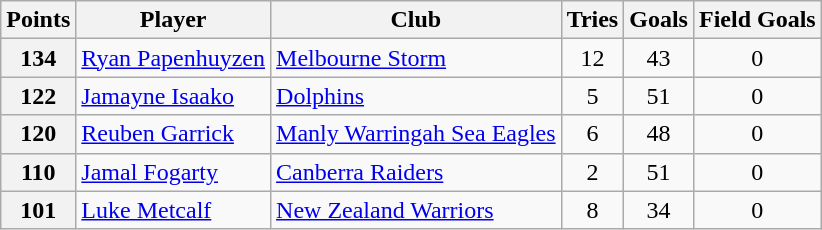<table class="wikitable" style="text-align:left;">
<tr>
<th>Points</th>
<th>Player</th>
<th>Club</th>
<th>Tries</th>
<th>Goals</th>
<th>Field Goals</th>
</tr>
<tr>
<th>134</th>
<td><a href='#'>Ryan Papenhuyzen</a></td>
<td><a href='#'>Melbourne Storm</a></td>
<td align=center>12</td>
<td align=center>43</td>
<td align=center>0</td>
</tr>
<tr>
<th>122</th>
<td><a href='#'>Jamayne Isaako</a></td>
<td><a href='#'>Dolphins</a></td>
<td align=center>5</td>
<td align=center>51</td>
<td align=center>0</td>
</tr>
<tr>
<th>120</th>
<td><a href='#'>Reuben Garrick</a></td>
<td><a href='#'>Manly Warringah Sea Eagles</a></td>
<td align=center>6</td>
<td align=center>48</td>
<td align=center>0</td>
</tr>
<tr>
<th>110</th>
<td><a href='#'>Jamal Fogarty</a></td>
<td><a href='#'>Canberra Raiders</a></td>
<td align=center>2</td>
<td align=center>51</td>
<td align=center>0</td>
</tr>
<tr>
<th>101</th>
<td><a href='#'>Luke Metcalf</a></td>
<td><a href='#'>New Zealand Warriors</a></td>
<td align=center>8</td>
<td align=center>34</td>
<td align=center>0</td>
</tr>
</table>
